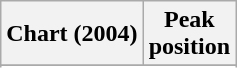<table class="wikitable sortable plainrowheaders">
<tr>
<th>Chart (2004)</th>
<th>Peak<br>position</th>
</tr>
<tr>
</tr>
<tr>
</tr>
<tr>
</tr>
<tr>
</tr>
<tr>
</tr>
<tr>
</tr>
</table>
